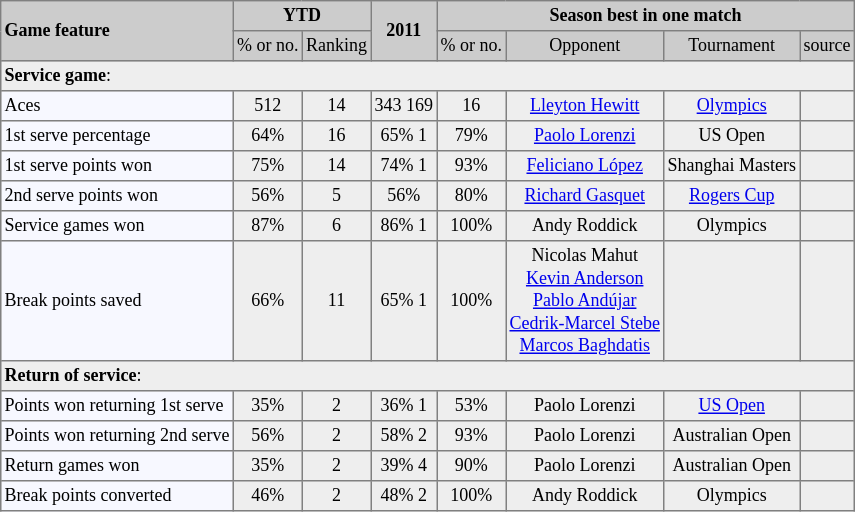<table bgcolor=#eeeeee cellpadding=2 border=1 style="font-size: 12px; border: gray solid 1px; border-collapse: collapse; text-align:center;">
<tr bgcolor=#CCCCCC>
<td rowspan=2 align=left><strong>Game feature</strong></td>
<td colspan=2><strong>YTD</strong></td>
<td rowspan=2 align=center><strong>2011</strong></td>
<td colspan=4><strong>Season best in one match</strong></td>
</tr>
<tr align=left bgcolor=#CCCCCC>
<td align=center>% or no.</td>
<td align=center>Ranking</td>
<td align=center>% or no.</td>
<td align=center>Opponent</td>
<td align=center>Tournament</td>
<td>source</td>
</tr>
<tr>
<td colspan=15 align=left><strong>Service game</strong>:</td>
</tr>
<tr>
<td bgcolor=#f7f8ff align=left>Aces</td>
<td>512</td>
<td>14</td>
<td>343 169</td>
<td>16</td>
<td><a href='#'>Lleyton Hewitt</a></td>
<td><a href='#'>Olympics</a></td>
<td></td>
</tr>
<tr>
<td bgcolor=#f7f8ff align=left>1st serve percentage</td>
<td>64%</td>
<td>16</td>
<td>65% 1</td>
<td>79%</td>
<td><a href='#'>Paolo Lorenzi</a></td>
<td>US Open</td>
<td></td>
</tr>
<tr>
<td bgcolor=#f7f8ff align=left>1st serve points won</td>
<td>75%</td>
<td>14</td>
<td>74% 1</td>
<td>93%</td>
<td><a href='#'>Feliciano López</a></td>
<td>Shanghai Masters</td>
<td></td>
</tr>
<tr>
<td bgcolor=#f7f8ff align=left>2nd serve points won</td>
<td>56%</td>
<td>5</td>
<td>56% </td>
<td>80%</td>
<td><a href='#'>Richard Gasquet</a></td>
<td><a href='#'>Rogers Cup</a></td>
<td></td>
</tr>
<tr>
<td bgcolor=#f7f8ff align=left>Service games won</td>
<td>87%</td>
<td>6</td>
<td>86% 1</td>
<td>100%</td>
<td>Andy Roddick</td>
<td>Olympics</td>
<td></td>
</tr>
<tr>
<td bgcolor=#f7f8ff align=left>Break points saved</td>
<td>66%</td>
<td>11</td>
<td>65% 1</td>
<td>100%</td>
<td>Nicolas Mahut<br><a href='#'>Kevin Anderson</a><br><a href='#'>Pablo Andújar</a><br><a href='#'>Cedrik-Marcel Stebe</a><br><a href='#'>Marcos Baghdatis</a></td>
<td></td>
<td></td>
</tr>
<tr>
<td colspan=15 align=left><strong>Return of service</strong>:</td>
</tr>
<tr>
<td bgcolor=#f7f8ff align=left>Points won returning 1st serve</td>
<td>35%</td>
<td>2</td>
<td>36% 1</td>
<td>53%</td>
<td>Paolo Lorenzi</td>
<td><a href='#'>US Open</a></td>
<td></td>
</tr>
<tr>
<td bgcolor=#f7f8ff align=left>Points won returning 2nd serve</td>
<td>56%</td>
<td>2</td>
<td>58% 2</td>
<td>93%</td>
<td>Paolo Lorenzi</td>
<td>Australian Open</td>
<td></td>
</tr>
<tr>
<td bgcolor=#f7f8ff align=left>Return games won</td>
<td>35%</td>
<td>2</td>
<td>39% 4</td>
<td>90%</td>
<td>Paolo Lorenzi</td>
<td>Australian Open</td>
<td></td>
</tr>
<tr>
<td bgcolor=#f7f8ff align=left>Break points converted</td>
<td>46%</td>
<td>2</td>
<td>48% 2</td>
<td>100%</td>
<td>Andy Roddick</td>
<td>Olympics</td>
<td></td>
</tr>
</table>
